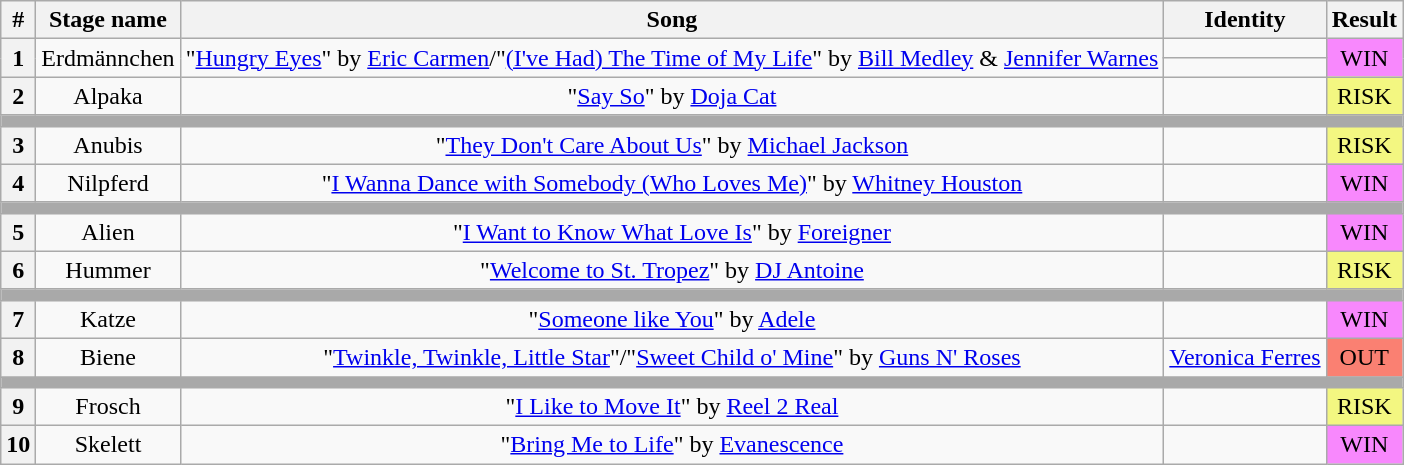<table class="wikitable plainrowheaders" style="text-align: center;">
<tr>
<th>#</th>
<th>Stage name</th>
<th>Song</th>
<th>Identity</th>
<th>Result</th>
</tr>
<tr>
<th rowspan="2">1</th>
<td rowspan="2">Erdmännchen</td>
<td rowspan="2">"<a href='#'>Hungry Eyes</a>" by <a href='#'>Eric Carmen</a>/"<a href='#'>(I've Had) The Time of My Life</a>" by <a href='#'>Bill Medley</a> & <a href='#'>Jennifer Warnes</a></td>
<td></td>
<td rowspan="2" bgcolor=#F888FD>WIN</td>
</tr>
<tr>
<td></td>
</tr>
<tr>
<th>2</th>
<td>Alpaka</td>
<td>"<a href='#'>Say So</a>" by <a href='#'>Doja Cat</a></td>
<td></td>
<td bgcolor="#F3F781">RISK</td>
</tr>
<tr>
<td colspan="5" style="background:darkgray"></td>
</tr>
<tr>
<th>3</th>
<td>Anubis</td>
<td>"<a href='#'>They Don't Care About Us</a>" by <a href='#'>Michael Jackson</a></td>
<td></td>
<td bgcolor="#F3F781">RISK</td>
</tr>
<tr>
<th>4</th>
<td>Nilpferd</td>
<td>"<a href='#'>I Wanna Dance with Somebody (Who Loves Me)</a>" by <a href='#'>Whitney Houston</a></td>
<td></td>
<td bgcolor=#F888FD>WIN</td>
</tr>
<tr>
<td colspan="5" style="background:darkgray"></td>
</tr>
<tr>
<th>5</th>
<td>Alien</td>
<td>"<a href='#'>I Want to Know What Love Is</a>" by <a href='#'>Foreigner</a></td>
<td></td>
<td bgcolor=#F888FD>WIN</td>
</tr>
<tr>
<th>6</th>
<td>Hummer</td>
<td>"<a href='#'>Welcome to St. Tropez</a>" by <a href='#'>DJ Antoine</a></td>
<td></td>
<td bgcolor="#F3F781">RISK</td>
</tr>
<tr>
<td colspan="5" style="background:darkgray"></td>
</tr>
<tr>
<th>7</th>
<td>Katze</td>
<td>"<a href='#'>Someone like You</a>" by <a href='#'>Adele</a></td>
<td></td>
<td bgcolor=#F888FD>WIN</td>
</tr>
<tr>
<th>8</th>
<td>Biene</td>
<td>"<a href='#'>Twinkle, Twinkle, Little Star</a>"/"<a href='#'>Sweet Child o' Mine</a>" by <a href='#'>Guns N' Roses</a></td>
<td><a href='#'>Veronica Ferres</a></td>
<td bgcolor=salmon>OUT</td>
</tr>
<tr>
<td colspan="5" style="background:darkgray"></td>
</tr>
<tr>
<th>9</th>
<td>Frosch</td>
<td>"<a href='#'>I Like to Move It</a>" by <a href='#'>Reel 2 Real</a></td>
<td></td>
<td bgcolor="#F3F781">RISK</td>
</tr>
<tr>
<th>10</th>
<td>Skelett</td>
<td>"<a href='#'>Bring Me to Life</a>" by <a href='#'>Evanescence</a></td>
<td></td>
<td bgcolor=#F888FD>WIN</td>
</tr>
</table>
